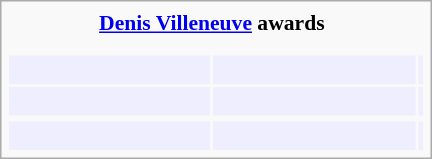<table class="infobox" style="width:20em; text-align:left; font-size:90%; vertical-align:middle; background:#white;">
<tr>
<th colspan="2" style="text-align:center;"><strong><a href='#'>Denis Villeneuve</a> awards</strong></th>
</tr>
<tr>
<td colspan=3 style="text-align:center;"></td>
</tr>
<tr>
<td colspan=3></td>
</tr>
<tr>
</tr>
<tr bgcolor=#eeeeff>
<td align="center"><br></td>
<td></td>
<td></td>
</tr>
<tr bgcolor=#eeeeff>
<td align="center"><br></td>
<td></td>
<td></td>
</tr>
<tr>
</tr>
<tr bgcolor=#eeeeff>
<td align="center"><br></td>
<td></td>
<td></td>
</tr>
</table>
